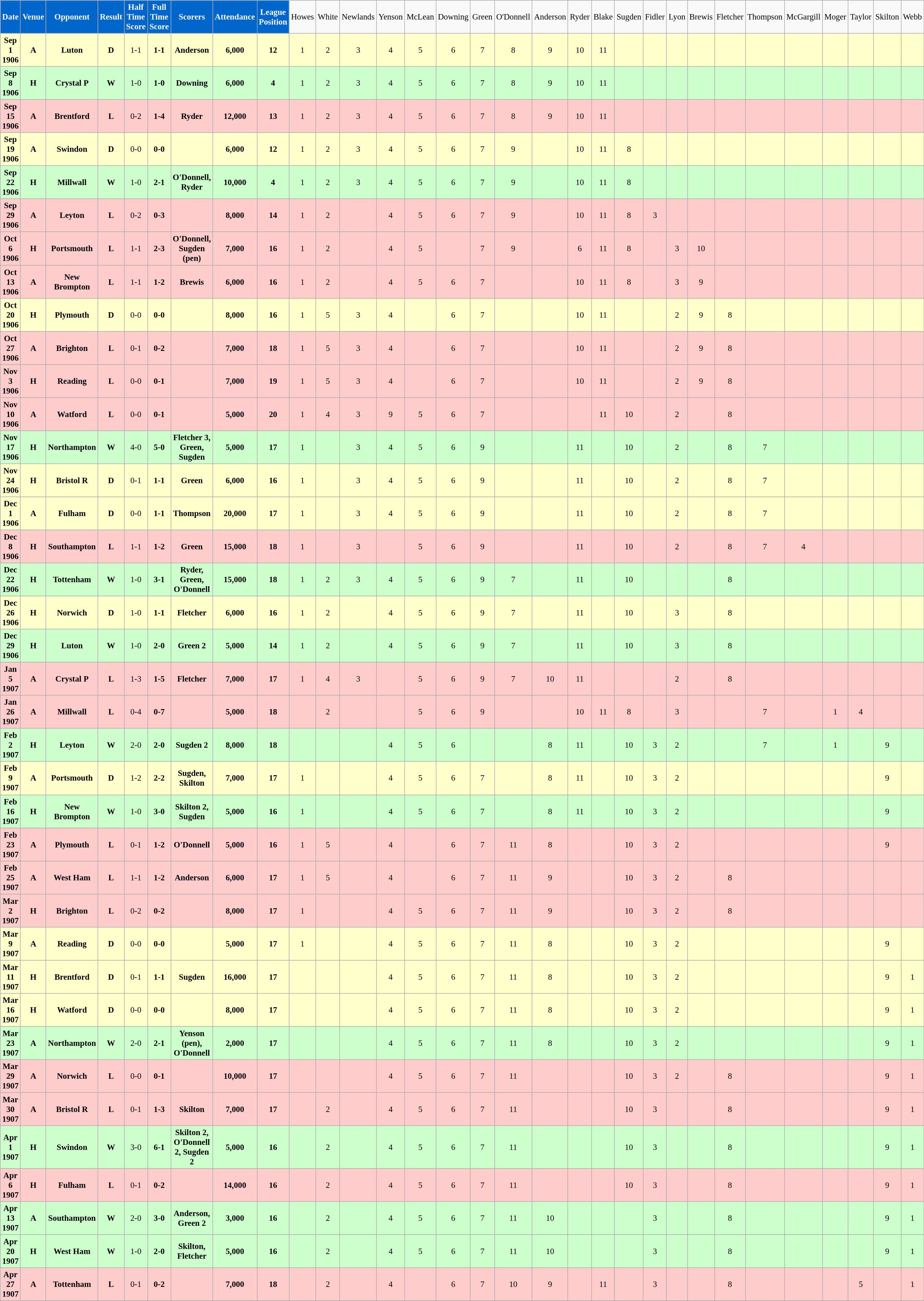<table class="wikitable sortable" style="font-size:95%; text-align:center">
<tr>
<td style="background:#0066CC; color:#FFFFFF; text-align:center;"><strong>Date</strong></td>
<td style="background:#0066CC; color:#FFFFFF; text-align:center;"><strong>Venue</strong></td>
<td style="background:#0066CC; color:#FFFFFF; text-align:center;"><strong>Opponent</strong></td>
<td style="background:#0066CC; color:#FFFFFF; text-align:center;"><strong>Result</strong></td>
<td style="background:#0066CC; color:#FFFFFF; text-align:center;"><strong>Half Time Score</strong></td>
<td style="background:#0066CC; color:#FFFFFF; text-align:center;"><strong>Full Time Score</strong></td>
<td style="background:#0066CC; color:#FFFFFF; text-align:center;"><strong>Scorers</strong></td>
<td style="background:#0066CC; color:#FFFFFF; text-align:center;"><strong>Attendance</strong></td>
<td style="background:#0066CC; color:#FFFFFF; text-align:center;"><strong>League Position</strong></td>
<td>Howes</td>
<td>White</td>
<td>Newlands</td>
<td>Yenson</td>
<td>McLean</td>
<td>Downing</td>
<td>Green</td>
<td>O'Donnell</td>
<td>Anderson</td>
<td>Ryder</td>
<td>Blake</td>
<td>Sugden</td>
<td>Fidler</td>
<td>Lyon</td>
<td>Brewis</td>
<td>Fletcher</td>
<td>Thompson</td>
<td>McGargill</td>
<td>Moger</td>
<td>Taylor</td>
<td>Skilton</td>
<td>Webb</td>
</tr>
<tr bgcolor="#FFFFCC">
<td><strong>Sep 1 1906</strong></td>
<td><strong>A</strong></td>
<td><strong>Luton</strong></td>
<td><strong>D</strong></td>
<td>1-1</td>
<td><strong>1-1</strong></td>
<td><strong>Anderson</strong></td>
<td><strong>6,000</strong></td>
<td><strong>12</strong></td>
<td>1</td>
<td>2</td>
<td>3</td>
<td>4</td>
<td>5</td>
<td>6</td>
<td>7</td>
<td>8</td>
<td>9</td>
<td>10</td>
<td>11</td>
<td></td>
<td></td>
<td></td>
<td></td>
<td></td>
<td></td>
<td></td>
<td></td>
<td></td>
<td></td>
<td></td>
</tr>
<tr bgcolor="#CCFFCC">
<td><strong>Sep 8 1906</strong></td>
<td><strong>H</strong></td>
<td><strong>Crystal P</strong></td>
<td><strong>W</strong></td>
<td>1-0</td>
<td><strong>1-0</strong></td>
<td><strong>Downing</strong></td>
<td><strong>6,000</strong></td>
<td><strong>4</strong></td>
<td>1</td>
<td>2</td>
<td>3</td>
<td>4</td>
<td>5</td>
<td>6</td>
<td>7</td>
<td>8</td>
<td>9</td>
<td>10</td>
<td>11</td>
<td></td>
<td></td>
<td></td>
<td></td>
<td></td>
<td></td>
<td></td>
<td></td>
<td></td>
<td></td>
<td></td>
</tr>
<tr bgcolor="#FFCCCC">
<td><strong>Sep 15 1906</strong></td>
<td><strong>A</strong></td>
<td><strong>Brentford</strong></td>
<td><strong>L</strong></td>
<td>0-2</td>
<td><strong>1-4</strong></td>
<td><strong>Ryder</strong></td>
<td><strong>12,000</strong></td>
<td><strong>13</strong></td>
<td>1</td>
<td>2</td>
<td>3</td>
<td>4</td>
<td>5</td>
<td>6</td>
<td>7</td>
<td>8</td>
<td>9</td>
<td>10</td>
<td>11</td>
<td></td>
<td></td>
<td></td>
<td></td>
<td></td>
<td></td>
<td></td>
<td></td>
<td></td>
<td></td>
<td></td>
</tr>
<tr bgcolor="#FFFFCC">
<td><strong>Sep 19 1906</strong></td>
<td><strong>A</strong></td>
<td><strong>Swindon</strong></td>
<td><strong>D</strong></td>
<td>0-0</td>
<td><strong>0-0</strong></td>
<td></td>
<td><strong>6,000</strong></td>
<td><strong>12</strong></td>
<td>1</td>
<td>2</td>
<td>3</td>
<td>4</td>
<td>5</td>
<td>6</td>
<td>7</td>
<td>9</td>
<td></td>
<td>10</td>
<td>11</td>
<td>8</td>
<td></td>
<td></td>
<td></td>
<td></td>
<td></td>
<td></td>
<td></td>
<td></td>
<td></td>
<td></td>
</tr>
<tr bgcolor="#CCFFCC">
<td><strong>Sep 22 1906</strong></td>
<td><strong>H</strong></td>
<td><strong>Millwall</strong></td>
<td><strong>W</strong></td>
<td>1-0</td>
<td><strong>2-1</strong></td>
<td><strong>O'Donnell, Ryder</strong></td>
<td><strong>10,000</strong></td>
<td><strong>4</strong></td>
<td>1</td>
<td>2</td>
<td>3</td>
<td>4</td>
<td>5</td>
<td>6</td>
<td>7</td>
<td>9</td>
<td></td>
<td>10</td>
<td>11</td>
<td>8</td>
<td></td>
<td></td>
<td></td>
<td></td>
<td></td>
<td></td>
<td></td>
<td></td>
<td></td>
<td></td>
</tr>
<tr bgcolor="#FFCCCC">
<td><strong>Sep 29 1906</strong></td>
<td><strong>A</strong></td>
<td><strong>Leyton</strong></td>
<td><strong>L</strong></td>
<td>0-2</td>
<td><strong>0-3</strong></td>
<td></td>
<td><strong>8,000</strong></td>
<td><strong>14</strong></td>
<td>1</td>
<td>2</td>
<td></td>
<td>4</td>
<td>5</td>
<td>6</td>
<td>7</td>
<td>9</td>
<td></td>
<td>10</td>
<td>11</td>
<td>8</td>
<td>3</td>
<td></td>
<td></td>
<td></td>
<td></td>
<td></td>
<td></td>
<td></td>
<td></td>
<td></td>
</tr>
<tr bgcolor="#FFCCCC">
<td><strong>Oct 6 1906</strong></td>
<td><strong>H</strong></td>
<td><strong>Portsmouth</strong></td>
<td><strong>L</strong></td>
<td>1-1</td>
<td><strong>2-3</strong></td>
<td><strong>O'Donnell, Sugden (pen)</strong></td>
<td><strong>7,000</strong></td>
<td><strong>16</strong></td>
<td>1</td>
<td>2</td>
<td></td>
<td>4</td>
<td>5</td>
<td></td>
<td>7</td>
<td>9</td>
<td></td>
<td>6</td>
<td>11</td>
<td>8</td>
<td></td>
<td>3</td>
<td>10</td>
<td></td>
<td></td>
<td></td>
<td></td>
<td></td>
<td></td>
<td></td>
</tr>
<tr bgcolor="#FFCCCC">
<td><strong>Oct 13 1906</strong></td>
<td><strong>A</strong></td>
<td><strong>New Brompton</strong></td>
<td><strong>L</strong></td>
<td>1-1</td>
<td><strong>1-2</strong></td>
<td><strong>Brewis</strong></td>
<td><strong>6,000</strong></td>
<td><strong>16</strong></td>
<td>1</td>
<td>2</td>
<td></td>
<td>4</td>
<td>5</td>
<td>6</td>
<td>7</td>
<td></td>
<td></td>
<td>10</td>
<td>11</td>
<td>8</td>
<td></td>
<td>3</td>
<td>9</td>
<td></td>
<td></td>
<td></td>
<td></td>
<td></td>
<td></td>
<td></td>
</tr>
<tr bgcolor="#FFFFCC">
<td><strong>Oct 20 1906</strong></td>
<td><strong>H</strong></td>
<td><strong>Plymouth</strong></td>
<td><strong>D</strong></td>
<td>0-0</td>
<td><strong>0-0</strong></td>
<td></td>
<td><strong>8,000</strong></td>
<td><strong>16</strong></td>
<td>1</td>
<td>5</td>
<td>3</td>
<td>4</td>
<td></td>
<td>6</td>
<td>7</td>
<td></td>
<td></td>
<td>10</td>
<td>11</td>
<td></td>
<td></td>
<td>2</td>
<td>9</td>
<td>8</td>
<td></td>
<td></td>
<td></td>
<td></td>
<td></td>
<td></td>
</tr>
<tr bgcolor="#FFCCCC">
<td><strong>Oct 27 1906</strong></td>
<td><strong>A</strong></td>
<td><strong>Brighton</strong></td>
<td><strong>L</strong></td>
<td>0-1</td>
<td><strong>0-2</strong></td>
<td></td>
<td><strong>7,000</strong></td>
<td><strong>18</strong></td>
<td>1</td>
<td>5</td>
<td>3</td>
<td>4</td>
<td></td>
<td>6</td>
<td>7</td>
<td></td>
<td></td>
<td>10</td>
<td>11</td>
<td></td>
<td></td>
<td>2</td>
<td>9</td>
<td>8</td>
<td></td>
<td></td>
<td></td>
<td></td>
<td></td>
<td></td>
</tr>
<tr bgcolor="#FFCCCC">
<td><strong>Nov 3 1906</strong></td>
<td><strong>H</strong></td>
<td><strong>Reading</strong></td>
<td><strong>L</strong></td>
<td>0-0</td>
<td><strong>0-1</strong></td>
<td></td>
<td><strong>7,000</strong></td>
<td><strong>19</strong></td>
<td>1</td>
<td>5</td>
<td>3</td>
<td>4</td>
<td></td>
<td>6</td>
<td>7</td>
<td></td>
<td></td>
<td>10</td>
<td>11</td>
<td></td>
<td></td>
<td>2</td>
<td>9</td>
<td>8</td>
<td></td>
<td></td>
<td></td>
<td></td>
<td></td>
<td></td>
</tr>
<tr bgcolor="#FFCCCC">
<td><strong>Nov 10 1906</strong></td>
<td><strong>A</strong></td>
<td><strong>Watford</strong></td>
<td><strong>L</strong></td>
<td>0-0</td>
<td><strong>0-1</strong></td>
<td></td>
<td><strong>5,000</strong></td>
<td><strong>20</strong></td>
<td>1</td>
<td>4</td>
<td>3</td>
<td>9</td>
<td>5</td>
<td>6</td>
<td>7</td>
<td></td>
<td></td>
<td></td>
<td>11</td>
<td>10</td>
<td></td>
<td>2</td>
<td></td>
<td>8</td>
<td></td>
<td></td>
<td></td>
<td></td>
<td></td>
<td></td>
</tr>
<tr bgcolor="#CCFFCC">
<td><strong>Nov 17 1906</strong></td>
<td><strong>H</strong></td>
<td><strong>Northampton</strong></td>
<td><strong>W</strong></td>
<td>4-0</td>
<td><strong>5-0</strong></td>
<td><strong>Fletcher 3, Green, Sugden</strong></td>
<td><strong>5,000</strong></td>
<td><strong>17</strong></td>
<td>1</td>
<td></td>
<td>3</td>
<td>4</td>
<td>5</td>
<td>6</td>
<td>9</td>
<td></td>
<td></td>
<td>11</td>
<td></td>
<td>10</td>
<td></td>
<td>2</td>
<td></td>
<td>8</td>
<td>7</td>
<td></td>
<td></td>
<td></td>
<td></td>
<td></td>
</tr>
<tr bgcolor="#FFFFCC">
<td><strong>Nov 24 1906</strong></td>
<td><strong>H</strong></td>
<td><strong>Bristol R</strong></td>
<td><strong>D</strong></td>
<td>0-1</td>
<td><strong>1-1</strong></td>
<td><strong>Green</strong></td>
<td><strong>6,000</strong></td>
<td><strong>16</strong></td>
<td>1</td>
<td></td>
<td>3</td>
<td>4</td>
<td>5</td>
<td>6</td>
<td>9</td>
<td></td>
<td></td>
<td>11</td>
<td></td>
<td>10</td>
<td></td>
<td>2</td>
<td></td>
<td>8</td>
<td>7</td>
<td></td>
<td></td>
<td></td>
<td></td>
<td></td>
</tr>
<tr bgcolor="#FFFFCC">
<td><strong>Dec 1 1906</strong></td>
<td><strong>A</strong></td>
<td><strong>Fulham</strong></td>
<td><strong>D</strong></td>
<td>0-0</td>
<td><strong>1-1</strong></td>
<td><strong>Thompson</strong></td>
<td><strong>20,000</strong></td>
<td><strong>17</strong></td>
<td>1</td>
<td></td>
<td>3</td>
<td>4</td>
<td>5</td>
<td>6</td>
<td>9</td>
<td></td>
<td></td>
<td>11</td>
<td></td>
<td>10</td>
<td></td>
<td>2</td>
<td></td>
<td>8</td>
<td>7</td>
<td></td>
<td></td>
<td></td>
<td></td>
<td></td>
</tr>
<tr bgcolor="#FFCCCC">
<td><strong>Dec 8 1906</strong></td>
<td><strong>H</strong></td>
<td><strong>Southampton</strong></td>
<td><strong>L</strong></td>
<td>1-1</td>
<td><strong>1-2</strong></td>
<td><strong>Green</strong></td>
<td><strong>15,000</strong></td>
<td><strong>18</strong></td>
<td>1</td>
<td></td>
<td>3</td>
<td></td>
<td>5</td>
<td>6</td>
<td>9</td>
<td></td>
<td></td>
<td>11</td>
<td></td>
<td>10</td>
<td></td>
<td>2</td>
<td></td>
<td>8</td>
<td>7</td>
<td>4</td>
<td></td>
<td></td>
<td></td>
<td></td>
</tr>
<tr bgcolor="#CCFFCC">
<td><strong>Dec 22 1906</strong></td>
<td><strong>H</strong></td>
<td><strong>Tottenham</strong></td>
<td><strong>W</strong></td>
<td>1-0</td>
<td><strong>3-1</strong></td>
<td><strong>Ryder, Green, O'Donnell</strong></td>
<td><strong>15,000</strong></td>
<td><strong>18</strong></td>
<td>1</td>
<td>2</td>
<td>3</td>
<td>4</td>
<td>5</td>
<td>6</td>
<td>9</td>
<td>7</td>
<td></td>
<td>11</td>
<td></td>
<td>10</td>
<td></td>
<td></td>
<td></td>
<td>8</td>
<td></td>
<td></td>
<td></td>
<td></td>
<td></td>
<td></td>
</tr>
<tr bgcolor="#FFFFCC">
<td><strong>Dec 26 1906</strong></td>
<td><strong>H</strong></td>
<td><strong>Norwich</strong></td>
<td><strong>D</strong></td>
<td>1-0</td>
<td><strong>1-1</strong></td>
<td><strong>Fletcher</strong></td>
<td><strong>6,000</strong></td>
<td><strong>16</strong></td>
<td>1</td>
<td>2</td>
<td></td>
<td>4</td>
<td>5</td>
<td>6</td>
<td>9</td>
<td>7</td>
<td></td>
<td>11</td>
<td></td>
<td>10</td>
<td></td>
<td>3</td>
<td></td>
<td>8</td>
<td></td>
<td></td>
<td></td>
<td></td>
<td></td>
<td></td>
</tr>
<tr bgcolor="#CCFFCC">
<td><strong>Dec 29 1906</strong></td>
<td><strong>H</strong></td>
<td><strong>Luton</strong></td>
<td><strong>W</strong></td>
<td>1-0</td>
<td><strong>2-0</strong></td>
<td><strong>Green 2</strong></td>
<td><strong>5,000</strong></td>
<td><strong>14</strong></td>
<td>1</td>
<td>2</td>
<td></td>
<td>4</td>
<td>5</td>
<td>6</td>
<td>9</td>
<td>7</td>
<td></td>
<td>11</td>
<td></td>
<td>10</td>
<td></td>
<td>3</td>
<td></td>
<td>8</td>
<td></td>
<td></td>
<td></td>
<td></td>
<td></td>
<td></td>
</tr>
<tr bgcolor="#FFCCCC">
<td><strong>Jan 5 1907</strong></td>
<td><strong>A</strong></td>
<td><strong>Crystal P</strong></td>
<td><strong>L</strong></td>
<td>1-3</td>
<td><strong>1-5</strong></td>
<td><strong>Fletcher</strong></td>
<td><strong>7,000</strong></td>
<td><strong>17</strong></td>
<td>1</td>
<td>4</td>
<td>3</td>
<td></td>
<td>5</td>
<td>6</td>
<td>9</td>
<td>7</td>
<td>10</td>
<td>11</td>
<td></td>
<td></td>
<td></td>
<td>2</td>
<td></td>
<td>8</td>
<td></td>
<td></td>
<td></td>
<td></td>
<td></td>
<td></td>
</tr>
<tr bgcolor="#FFCCCC">
<td><strong>Jan 26 1907</strong></td>
<td><strong>A</strong></td>
<td><strong>Millwall</strong></td>
<td><strong>L</strong></td>
<td>0-4</td>
<td><strong>0-7</strong></td>
<td></td>
<td><strong>5,000</strong></td>
<td><strong>18</strong></td>
<td></td>
<td>2</td>
<td></td>
<td></td>
<td>5</td>
<td>6</td>
<td>9</td>
<td></td>
<td></td>
<td>10</td>
<td>11</td>
<td>8</td>
<td></td>
<td>3</td>
<td></td>
<td></td>
<td>7</td>
<td></td>
<td>1</td>
<td>4</td>
<td></td>
<td></td>
</tr>
<tr bgcolor="#CCFFCC">
<td><strong>Feb 2 1907</strong></td>
<td><strong>H</strong></td>
<td><strong>Leyton</strong></td>
<td><strong>W</strong></td>
<td>2-0</td>
<td><strong>2-0</strong></td>
<td><strong>Sugden 2</strong></td>
<td><strong>8,000</strong></td>
<td><strong>18</strong></td>
<td></td>
<td></td>
<td></td>
<td>4</td>
<td>5</td>
<td>6</td>
<td></td>
<td></td>
<td>8</td>
<td>11</td>
<td></td>
<td>10</td>
<td>3</td>
<td>2</td>
<td></td>
<td></td>
<td>7</td>
<td></td>
<td>1</td>
<td></td>
<td>9</td>
<td></td>
</tr>
<tr bgcolor="#FFFFCC">
<td><strong>Feb 9 1907</strong></td>
<td><strong>A</strong></td>
<td><strong>Portsmouth</strong></td>
<td><strong>D</strong></td>
<td>1-2</td>
<td><strong>2-2</strong></td>
<td><strong>Sugden, Skilton</strong></td>
<td><strong>7,000</strong></td>
<td><strong>17</strong></td>
<td>1</td>
<td></td>
<td></td>
<td>4</td>
<td>5</td>
<td>6</td>
<td>7</td>
<td></td>
<td>8</td>
<td>11</td>
<td></td>
<td>10</td>
<td>3</td>
<td>2</td>
<td></td>
<td></td>
<td></td>
<td></td>
<td></td>
<td></td>
<td>9</td>
<td></td>
</tr>
<tr bgcolor="#CCFFCC">
<td><strong>Feb 16 1907</strong></td>
<td><strong>H</strong></td>
<td><strong>New Brompton</strong></td>
<td><strong>W</strong></td>
<td>1-0</td>
<td><strong>3-0</strong></td>
<td><strong>Skilton 2, Sugden</strong></td>
<td><strong>5,000</strong></td>
<td><strong>16</strong></td>
<td>1</td>
<td></td>
<td></td>
<td>4</td>
<td>5</td>
<td>6</td>
<td>7</td>
<td></td>
<td>8</td>
<td>11</td>
<td></td>
<td>10</td>
<td>3</td>
<td>2</td>
<td></td>
<td></td>
<td></td>
<td></td>
<td></td>
<td></td>
<td>9</td>
<td></td>
</tr>
<tr bgcolor="#FFCCCC">
<td><strong>Feb 23 1907</strong></td>
<td><strong>A</strong></td>
<td><strong>Plymouth</strong></td>
<td><strong>L</strong></td>
<td>0-1</td>
<td><strong>1-2</strong></td>
<td><strong>O'Donnell</strong></td>
<td><strong>5,000</strong></td>
<td><strong>16</strong></td>
<td>1</td>
<td>5</td>
<td></td>
<td>4</td>
<td></td>
<td>6</td>
<td>7</td>
<td>11</td>
<td>8</td>
<td></td>
<td></td>
<td>10</td>
<td>3</td>
<td>2</td>
<td></td>
<td></td>
<td></td>
<td></td>
<td></td>
<td></td>
<td>9</td>
<td></td>
</tr>
<tr bgcolor="#FFCCCC">
<td><strong>Feb 25 1907</strong></td>
<td><strong>A</strong></td>
<td><strong>West Ham</strong></td>
<td><strong>L</strong></td>
<td>1-1</td>
<td><strong>1-2</strong></td>
<td><strong>Anderson</strong></td>
<td><strong>6,000</strong></td>
<td><strong>17</strong></td>
<td>1</td>
<td>5</td>
<td></td>
<td>4</td>
<td></td>
<td>6</td>
<td>7</td>
<td>11</td>
<td>9</td>
<td></td>
<td></td>
<td>10</td>
<td>3</td>
<td>2</td>
<td></td>
<td>8</td>
<td></td>
<td></td>
<td></td>
<td></td>
<td></td>
<td></td>
</tr>
<tr bgcolor="#FFCCCC">
<td><strong>Mar 2 1907</strong></td>
<td><strong>H</strong></td>
<td><strong>Brighton</strong></td>
<td><strong>L</strong></td>
<td>0-2</td>
<td><strong>0-2</strong></td>
<td></td>
<td><strong>8,000</strong></td>
<td><strong>17</strong></td>
<td>1</td>
<td></td>
<td></td>
<td>4</td>
<td>5</td>
<td>6</td>
<td>7</td>
<td>11</td>
<td>9</td>
<td></td>
<td></td>
<td>10</td>
<td>3</td>
<td>2</td>
<td></td>
<td>8</td>
<td></td>
<td></td>
<td></td>
<td></td>
<td></td>
<td></td>
</tr>
<tr bgcolor="#FFFFCC">
<td><strong>Mar 9 1907</strong></td>
<td><strong>A</strong></td>
<td><strong>Reading</strong></td>
<td><strong>D</strong></td>
<td>0-0</td>
<td><strong>0-0</strong></td>
<td></td>
<td><strong>5,000</strong></td>
<td><strong>17</strong></td>
<td>1</td>
<td></td>
<td></td>
<td>4</td>
<td>5</td>
<td>6</td>
<td>7</td>
<td>11</td>
<td>8</td>
<td></td>
<td></td>
<td>10</td>
<td>3</td>
<td>2</td>
<td></td>
<td></td>
<td></td>
<td></td>
<td></td>
<td></td>
<td>9</td>
<td></td>
</tr>
<tr bgcolor="#FFFFCC">
<td><strong>Mar 11 1907</strong></td>
<td><strong>H</strong></td>
<td><strong>Brentford</strong></td>
<td><strong>D</strong></td>
<td>0-1</td>
<td><strong>1-1</strong></td>
<td><strong>Sugden</strong></td>
<td><strong>16,000</strong></td>
<td><strong>17</strong></td>
<td></td>
<td></td>
<td></td>
<td>4</td>
<td>5</td>
<td>6</td>
<td>7</td>
<td>11</td>
<td>8</td>
<td></td>
<td></td>
<td>10</td>
<td>3</td>
<td>2</td>
<td></td>
<td></td>
<td></td>
<td></td>
<td></td>
<td></td>
<td>9</td>
<td>1</td>
</tr>
<tr bgcolor="#FFFFCC">
<td><strong>Mar 16 1907</strong></td>
<td><strong>H</strong></td>
<td><strong>Watford</strong></td>
<td><strong>D</strong></td>
<td>0-0</td>
<td><strong>0-0</strong></td>
<td></td>
<td><strong>8,000</strong></td>
<td><strong>17</strong></td>
<td></td>
<td></td>
<td></td>
<td>4</td>
<td>5</td>
<td>6</td>
<td>7</td>
<td>11</td>
<td>8</td>
<td></td>
<td></td>
<td>10</td>
<td>3</td>
<td>2</td>
<td></td>
<td></td>
<td></td>
<td></td>
<td></td>
<td></td>
<td>9</td>
<td>1</td>
</tr>
<tr bgcolor="#CCFFCC">
<td><strong>Mar 23 1907</strong></td>
<td><strong>A</strong></td>
<td><strong>Northampton</strong></td>
<td><strong>W</strong></td>
<td>2-0</td>
<td><strong>2-1</strong></td>
<td><strong>Yenson (pen), O'Donnell</strong></td>
<td><strong>2,000</strong></td>
<td><strong>17</strong></td>
<td></td>
<td></td>
<td></td>
<td>4</td>
<td>5</td>
<td>6</td>
<td>7</td>
<td>11</td>
<td>8</td>
<td></td>
<td></td>
<td>10</td>
<td>3</td>
<td>2</td>
<td></td>
<td></td>
<td></td>
<td></td>
<td></td>
<td></td>
<td>9</td>
<td>1</td>
</tr>
<tr bgcolor="#FFCCCC">
<td><strong>Mar 29 1907</strong></td>
<td><strong>A</strong></td>
<td><strong>Norwich</strong></td>
<td><strong>L</strong></td>
<td>0-0</td>
<td><strong>0-1</strong></td>
<td></td>
<td><strong>10,000</strong></td>
<td><strong>17</strong></td>
<td></td>
<td></td>
<td></td>
<td>4</td>
<td>5</td>
<td>6</td>
<td>7</td>
<td>11</td>
<td></td>
<td></td>
<td></td>
<td>10</td>
<td>3</td>
<td>2</td>
<td></td>
<td>8</td>
<td></td>
<td></td>
<td></td>
<td></td>
<td>9</td>
<td>1</td>
</tr>
<tr bgcolor="#FFCCCC">
<td><strong>Mar 30 1907</strong></td>
<td><strong>A</strong></td>
<td><strong>Bristol R</strong></td>
<td><strong>L</strong></td>
<td>0-1</td>
<td><strong>1-3</strong></td>
<td><strong>Skilton</strong></td>
<td><strong>7,000</strong></td>
<td><strong>17</strong></td>
<td></td>
<td>2</td>
<td></td>
<td>4</td>
<td>5</td>
<td>6</td>
<td>7</td>
<td>11</td>
<td></td>
<td></td>
<td></td>
<td>10</td>
<td>3</td>
<td></td>
<td></td>
<td>8</td>
<td></td>
<td></td>
<td></td>
<td></td>
<td>9</td>
<td>1</td>
</tr>
<tr bgcolor="#CCFFCC">
<td><strong>Apr 1 1907</strong></td>
<td><strong>H</strong></td>
<td><strong>Swindon</strong></td>
<td><strong>W</strong></td>
<td>3-0</td>
<td><strong>6-1</strong></td>
<td><strong>Skilton 2, O'Donnell 2, Sugden 2</strong></td>
<td><strong>5,000</strong></td>
<td><strong>16</strong></td>
<td></td>
<td>2</td>
<td></td>
<td>4</td>
<td>5</td>
<td>6</td>
<td>7</td>
<td>11</td>
<td></td>
<td></td>
<td></td>
<td>10</td>
<td>3</td>
<td></td>
<td></td>
<td>8</td>
<td></td>
<td></td>
<td></td>
<td></td>
<td>9</td>
<td>1</td>
</tr>
<tr bgcolor="#FFCCCC">
<td><strong>Apr 6 1907</strong></td>
<td><strong>H</strong></td>
<td><strong>Fulham</strong></td>
<td><strong>L</strong></td>
<td>0-1</td>
<td><strong>0-2</strong></td>
<td></td>
<td><strong>14,000</strong></td>
<td><strong>16</strong></td>
<td></td>
<td>2</td>
<td></td>
<td>4</td>
<td>5</td>
<td>6</td>
<td>7</td>
<td>11</td>
<td></td>
<td></td>
<td></td>
<td>10</td>
<td>3</td>
<td></td>
<td></td>
<td>8</td>
<td></td>
<td></td>
<td></td>
<td></td>
<td>9</td>
<td>1</td>
</tr>
<tr bgcolor="#CCFFCC">
<td><strong>Apr 13 1907</strong></td>
<td><strong>A</strong></td>
<td><strong>Southampton</strong></td>
<td><strong>W</strong></td>
<td>2-0</td>
<td><strong>3-0</strong></td>
<td><strong>Anderson, Green 2</strong></td>
<td><strong>3,000</strong></td>
<td><strong>16</strong></td>
<td></td>
<td>2</td>
<td></td>
<td>4</td>
<td>5</td>
<td>6</td>
<td>7</td>
<td>11</td>
<td>10</td>
<td></td>
<td></td>
<td></td>
<td>3</td>
<td></td>
<td></td>
<td>8</td>
<td></td>
<td></td>
<td></td>
<td></td>
<td>9</td>
<td>1</td>
</tr>
<tr bgcolor="#CCFFCC">
<td><strong>Apr 20 1907</strong></td>
<td><strong>H</strong></td>
<td><strong>West Ham</strong></td>
<td><strong>W</strong></td>
<td>1-0</td>
<td><strong>2-0</strong></td>
<td><strong>Skilton, Fletcher</strong></td>
<td><strong>5,000</strong></td>
<td><strong>16</strong></td>
<td></td>
<td>2</td>
<td></td>
<td>4</td>
<td>5</td>
<td>6</td>
<td>7</td>
<td>11</td>
<td>10</td>
<td></td>
<td></td>
<td></td>
<td>3</td>
<td></td>
<td></td>
<td>8</td>
<td></td>
<td></td>
<td></td>
<td></td>
<td>9</td>
<td>1</td>
</tr>
<tr bgcolor="#FFCCCC">
<td><strong>Apr 27 1907</strong></td>
<td><strong>A</strong></td>
<td><strong>Tottenham</strong></td>
<td><strong>L</strong></td>
<td>0-1</td>
<td><strong>0-2</strong></td>
<td></td>
<td><strong>7,000</strong></td>
<td><strong>18</strong></td>
<td></td>
<td>2</td>
<td></td>
<td>4</td>
<td></td>
<td>6</td>
<td>7</td>
<td>10</td>
<td>9</td>
<td></td>
<td>11</td>
<td></td>
<td>3</td>
<td></td>
<td></td>
<td>8</td>
<td></td>
<td></td>
<td></td>
<td>5</td>
<td></td>
<td>1</td>
</tr>
</table>
